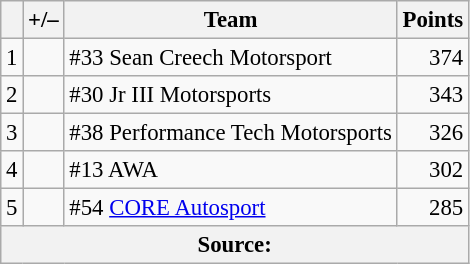<table class="wikitable" style="font-size: 95%;">
<tr>
<th scope="col"></th>
<th scope="col">+/–</th>
<th scope="col">Team</th>
<th scope="col">Points</th>
</tr>
<tr>
<td align=center>1</td>
<td align="left"></td>
<td> #33 Sean Creech Motorsport</td>
<td align=right>374</td>
</tr>
<tr>
<td align=center>2</td>
<td align="left"></td>
<td> #30 Jr III Motorsports</td>
<td align=right>343</td>
</tr>
<tr>
<td align=center>3</td>
<td align="left"></td>
<td> #38 Performance Tech Motorsports</td>
<td align=right>326</td>
</tr>
<tr>
<td align=center>4</td>
<td align="left"></td>
<td> #13 AWA</td>
<td align=right>302</td>
</tr>
<tr>
<td align=center>5</td>
<td align="left"></td>
<td> #54 <a href='#'>CORE Autosport</a></td>
<td align=right>285</td>
</tr>
<tr>
<th colspan=5>Source:</th>
</tr>
</table>
